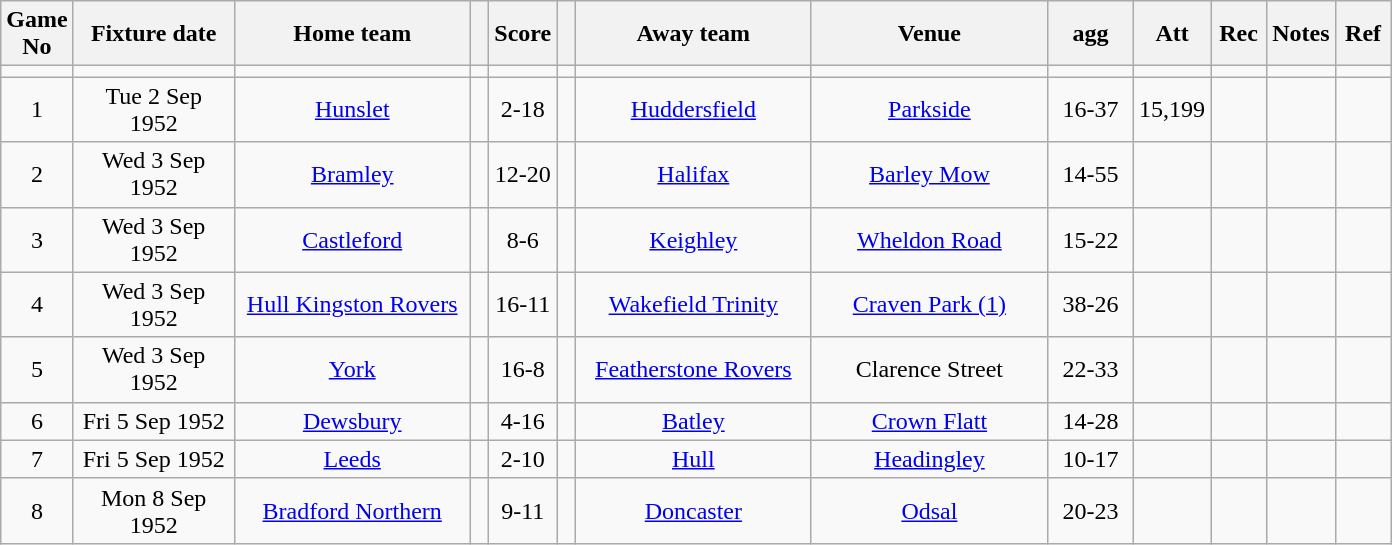<table class="wikitable" style="text-align:center;">
<tr>
<th width=20 abbr="No">Game No</th>
<th width=100 abbr="Date">Fixture date</th>
<th width=150 abbr="Home team">Home team</th>
<th width=5 abbr="space"></th>
<th width=20 abbr="Score">Score</th>
<th width=5 abbr="space"></th>
<th width=150 abbr="Away team">Away team</th>
<th width=150 abbr="Venue">Venue</th>
<th width=50 abbr="agg">agg</th>
<th width=30 abbr="Att">Att</th>
<th width=30 abbr="Rec">Rec</th>
<th width=20 abbr="Notes">Notes</th>
<th width=30 abbr="Ref">Ref</th>
</tr>
<tr>
<td></td>
<td></td>
<td></td>
<td></td>
<td></td>
<td></td>
<td></td>
<td></td>
<td></td>
<td></td>
<td></td>
<td></td>
</tr>
<tr>
<td>1</td>
<td>Tue 2 Sep 1952</td>
<td><a href='#'>Hunslet</a></td>
<td></td>
<td>2-18</td>
<td></td>
<td><a href='#'>Huddersfield</a></td>
<td><a href='#'>Parkside</a></td>
<td>16-37</td>
<td>15,199</td>
<td></td>
<td></td>
<td></td>
</tr>
<tr>
<td>2</td>
<td>Wed 3 Sep 1952</td>
<td><a href='#'>Bramley</a></td>
<td></td>
<td>12-20</td>
<td></td>
<td><a href='#'>Halifax</a></td>
<td><a href='#'>Barley Mow</a></td>
<td>14-55</td>
<td></td>
<td></td>
<td></td>
<td></td>
</tr>
<tr>
<td>3</td>
<td>Wed 3 Sep 1952</td>
<td><a href='#'>Castleford</a></td>
<td></td>
<td>8-6</td>
<td></td>
<td><a href='#'>Keighley</a></td>
<td><a href='#'>Wheldon Road</a></td>
<td>15-22</td>
<td></td>
<td></td>
<td></td>
<td></td>
</tr>
<tr>
<td>4</td>
<td>Wed 3 Sep 1952</td>
<td><a href='#'>Hull Kingston Rovers</a></td>
<td></td>
<td>16-11</td>
<td></td>
<td><a href='#'>Wakefield Trinity</a></td>
<td><a href='#'>Craven Park (1)</a></td>
<td>38-26</td>
<td></td>
<td></td>
<td></td>
<td></td>
</tr>
<tr>
<td>5</td>
<td>Wed 3 Sep 1952</td>
<td><a href='#'>York</a></td>
<td></td>
<td>16-8</td>
<td></td>
<td><a href='#'>Featherstone Rovers</a></td>
<td>Clarence Street</td>
<td>22-33</td>
<td></td>
<td></td>
<td></td>
<td></td>
</tr>
<tr>
<td>6</td>
<td>Fri 5 Sep 1952</td>
<td><a href='#'>Dewsbury</a></td>
<td></td>
<td>4-16</td>
<td></td>
<td><a href='#'>Batley</a></td>
<td><a href='#'>Crown Flatt</a></td>
<td>14-28</td>
<td></td>
<td></td>
<td></td>
<td></td>
</tr>
<tr>
<td>7</td>
<td>Fri 5 Sep 1952</td>
<td><a href='#'>Leeds</a></td>
<td></td>
<td>2-10</td>
<td></td>
<td><a href='#'>Hull</a></td>
<td><a href='#'>Headingley</a></td>
<td>10-17</td>
<td></td>
<td></td>
<td></td>
<td></td>
</tr>
<tr>
<td>8</td>
<td>Mon 8 Sep 1952</td>
<td><a href='#'>Bradford Northern</a></td>
<td></td>
<td>9-11</td>
<td></td>
<td><a href='#'>Doncaster</a></td>
<td><a href='#'>Odsal</a></td>
<td>20-23</td>
<td></td>
<td></td>
<td></td>
<td></td>
</tr>
</table>
